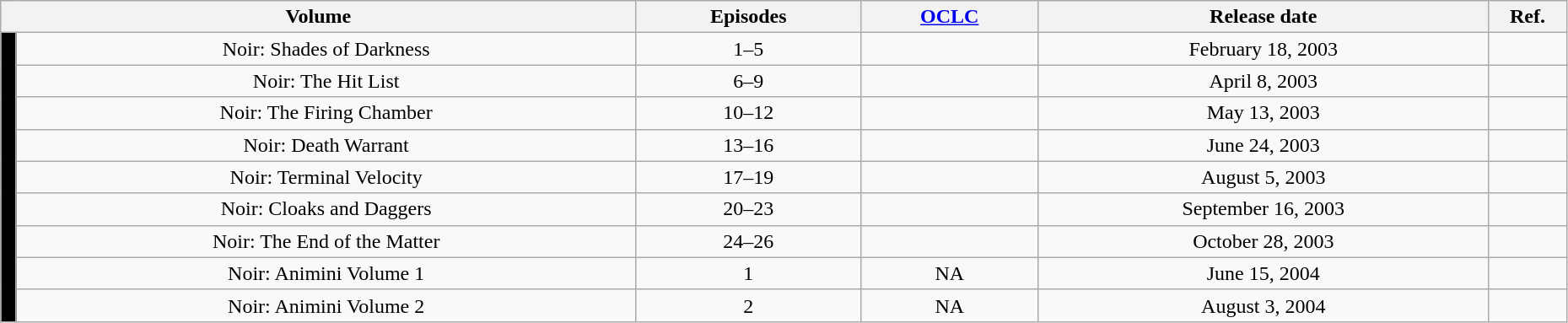<table class="wikitable" style="text-align: center; width: 98%;">
<tr>
<th colspan="2">Volume</th>
<th>Episodes</th>
<th><a href='#'>OCLC</a></th>
<th>Release date</th>
<th width="5%">Ref.</th>
</tr>
<tr>
<td rowspan="9" width="1%" style="background: #000000;"></td>
<td>Noir: Shades of Darkness</td>
<td>1–5</td>
<td></td>
<td>February 18, 2003</td>
<td></td>
</tr>
<tr>
<td>Noir: The Hit List</td>
<td>6–9</td>
<td></td>
<td>April 8, 2003</td>
<td></td>
</tr>
<tr>
<td>Noir: The Firing Chamber</td>
<td>10–12</td>
<td></td>
<td>May 13, 2003</td>
<td></td>
</tr>
<tr>
<td>Noir: Death Warrant</td>
<td>13–16</td>
<td></td>
<td>June 24, 2003</td>
<td></td>
</tr>
<tr>
<td>Noir: Terminal Velocity</td>
<td>17–19</td>
<td></td>
<td>August 5, 2003</td>
<td></td>
</tr>
<tr>
<td>Noir: Cloaks and Daggers</td>
<td>20–23</td>
<td></td>
<td>September 16, 2003</td>
<td></td>
</tr>
<tr>
<td>Noir: The End of the Matter</td>
<td>24–26</td>
<td></td>
<td>October 28, 2003</td>
<td></td>
</tr>
<tr>
<td>Noir: Animini Volume 1</td>
<td>1</td>
<td>NA</td>
<td>June 15, 2004</td>
<td></td>
</tr>
<tr>
<td>Noir: Animini Volume 2</td>
<td>2</td>
<td>NA</td>
<td>August 3, 2004</td>
<td></td>
</tr>
</table>
